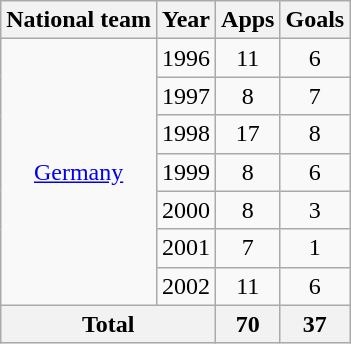<table class="wikitable" style="text-align: center;">
<tr>
<th>National team</th>
<th>Year</th>
<th>Apps</th>
<th>Goals</th>
</tr>
<tr>
<td rowspan="7"><a href='#'>Germany</a></td>
<td>1996</td>
<td>11</td>
<td>6</td>
</tr>
<tr>
<td>1997</td>
<td>8</td>
<td>7</td>
</tr>
<tr>
<td>1998</td>
<td>17</td>
<td>8</td>
</tr>
<tr>
<td>1999</td>
<td>8</td>
<td>6</td>
</tr>
<tr>
<td>2000</td>
<td>8</td>
<td>3</td>
</tr>
<tr>
<td>2001</td>
<td>7</td>
<td>1</td>
</tr>
<tr>
<td>2002</td>
<td>11</td>
<td>6</td>
</tr>
<tr>
<th colspan="2">Total</th>
<th>70</th>
<th>37</th>
</tr>
</table>
